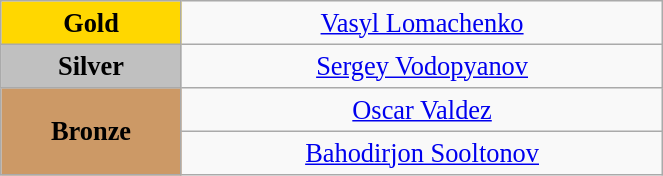<table class="wikitable" style=" text-align:center; font-size:110%;" width="35%">
<tr>
<td bgcolor="gold"><strong>Gold</strong></td>
<td><a href='#'>Vasyl Lomachenko</a> <br><em></em></td>
</tr>
<tr>
<td bgcolor="silver"><strong>Silver</strong></td>
<td><a href='#'>Sergey Vodopyanov</a><br><em></em></td>
</tr>
<tr>
<td rowspan="2" bgcolor="#cc9966"><strong>Bronze</strong></td>
<td><a href='#'>Oscar Valdez</a><br><em></em></td>
</tr>
<tr>
<td><a href='#'>Bahodirjon Sooltonov</a><br><em></em></td>
</tr>
</table>
